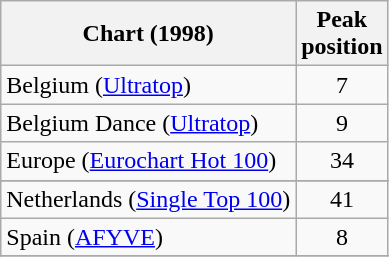<table class="wikitable sortable">
<tr>
<th align="left">Chart (1998) </th>
<th align="center">Peak<br>position</th>
</tr>
<tr>
<td align="left">Belgium (<a href='#'>Ultratop</a>)</td>
<td align="center">7</td>
</tr>
<tr>
<td align="left">Belgium Dance (<a href='#'>Ultratop</a>)</td>
<td align="center">9</td>
</tr>
<tr>
<td align="left">Europe (<a href='#'>Eurochart Hot 100</a>)</td>
<td align="center">34</td>
</tr>
<tr>
</tr>
<tr>
<td align="left">Netherlands (<a href='#'>Single Top 100</a>)</td>
<td align="center">41</td>
</tr>
<tr>
<td align="left">Spain (<a href='#'>AFYVE</a>)</td>
<td align="center">8</td>
</tr>
<tr>
</tr>
</table>
